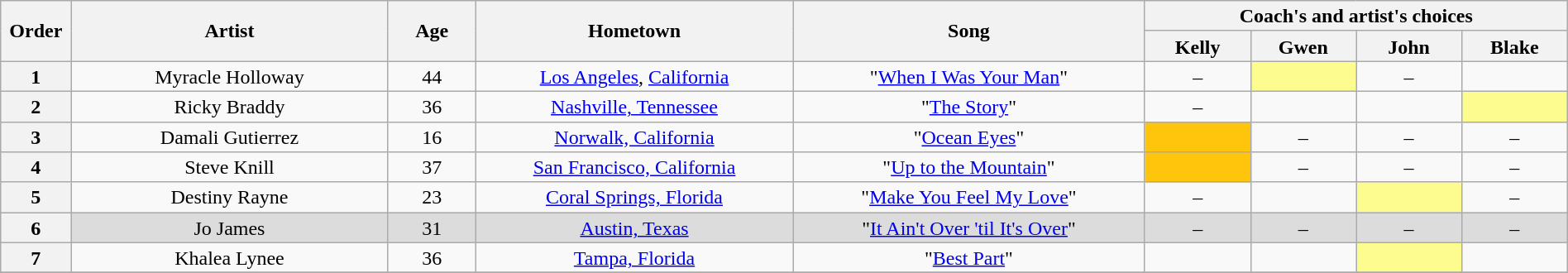<table class="wikitable" style="text-align:center; line-height:17px; width:100%;">
<tr>
<th scope="col" rowspan="2" style="width:04%;">Order</th>
<th scope="col" rowspan="2" style="width:18%;">Artist</th>
<th scope="col" rowspan="2" style="width:05%;">Age</th>
<th scope="col" rowspan="2" style="width:18%;">Hometown</th>
<th scope="col" rowspan="2" style="width:20%;">Song</th>
<th scope="col" colspan="4" style="width:24%;">Coach's and artist's choices</th>
</tr>
<tr>
<th style="width:06%;">Kelly</th>
<th style="width:06%;">Gwen</th>
<th style="width:06%;">John</th>
<th style="width:06%;">Blake</th>
</tr>
<tr>
<th>1</th>
<td>Myracle Holloway</td>
<td>44</td>
<td><a href='#'>Los Angeles</a>, <a href='#'>California</a></td>
<td>"<a href='#'>When I Was Your Man</a>"</td>
<td>–</td>
<td style="background:#fdfc8f"><em></em></td>
<td>–</td>
<td><em></em></td>
</tr>
<tr>
<th>2</th>
<td>Ricky Braddy</td>
<td>36</td>
<td><a href='#'>Nashville, Tennessee</a></td>
<td>"<a href='#'>The Story</a>"</td>
<td>–</td>
<td><em></em></td>
<td><em></em></td>
<td style="background:#fdfc8f"><em></em></td>
</tr>
<tr>
<th>3</th>
<td>Damali Gutierrez</td>
<td>16</td>
<td><a href='#'>Norwalk, California</a></td>
<td>"<a href='#'>Ocean Eyes</a>"</td>
<td style="background:#ffc40c"><em></em></td>
<td>–</td>
<td>–</td>
<td>–</td>
</tr>
<tr>
<th>4</th>
<td>Steve Knill</td>
<td>37</td>
<td><a href='#'>San Francisco, California</a></td>
<td>"<a href='#'>Up to the Mountain</a>"</td>
<td style="background:#ffc40c"><em></em></td>
<td>–</td>
<td>–</td>
<td>–</td>
</tr>
<tr>
<th>5</th>
<td>Destiny Rayne</td>
<td>23</td>
<td><a href='#'>Coral Springs, Florida</a></td>
<td>"<a href='#'>Make You Feel My Love</a>"</td>
<td>–</td>
<td><em></em></td>
<td style="background:#fdfc8f"><em></em></td>
<td>–</td>
</tr>
<tr style="background:#DCDCDC;">
<th>6</th>
<td>Jo James</td>
<td>31</td>
<td><a href='#'>Austin, Texas</a></td>
<td>"<a href='#'>It Ain't Over 'til It's Over</a>"</td>
<td>–</td>
<td>–</td>
<td>–</td>
<td>–</td>
</tr>
<tr>
<th>7</th>
<td>Khalea Lynee</td>
<td>36</td>
<td><a href='#'>Tampa, Florida</a></td>
<td>"<a href='#'>Best Part</a>"</td>
<td><em></em></td>
<td><em></em></td>
<td style="background:#fdfc8f"><em></em></td>
<td><em></em></td>
</tr>
<tr>
</tr>
</table>
